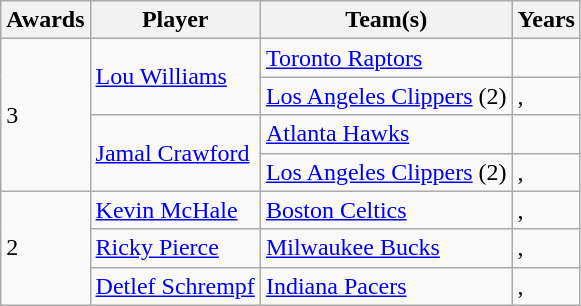<table class="wikitable">
<tr>
<th>Awards</th>
<th>Player</th>
<th>Team(s)</th>
<th>Years</th>
</tr>
<tr>
<td rowspan="4">3</td>
<td rowspan=2> <a href='#'>Lou Williams</a></td>
<td><a href='#'>Toronto Raptors</a></td>
<td></td>
</tr>
<tr>
<td><a href='#'>Los Angeles Clippers</a> (2)</td>
<td>, </td>
</tr>
<tr>
<td rowspan=2> <a href='#'>Jamal Crawford</a></td>
<td><a href='#'>Atlanta Hawks</a></td>
<td></td>
</tr>
<tr>
<td><a href='#'>Los Angeles Clippers</a> (2)</td>
<td>, </td>
</tr>
<tr>
<td rowspan="3">2</td>
<td> <a href='#'>Kevin McHale</a></td>
<td><a href='#'>Boston Celtics</a></td>
<td>, </td>
</tr>
<tr>
<td> <a href='#'>Ricky Pierce</a></td>
<td><a href='#'>Milwaukee Bucks</a></td>
<td>, </td>
</tr>
<tr>
<td> <a href='#'>Detlef Schrempf</a></td>
<td><a href='#'>Indiana Pacers</a></td>
<td>, </td>
</tr>
</table>
